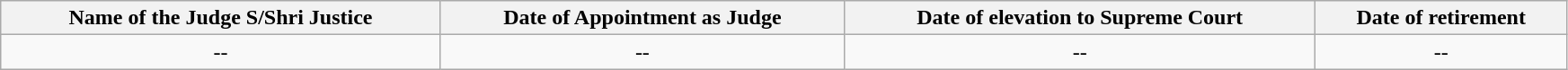<table class="wikitable static-row-numbers static-row-header" style="text-align:center" width="92%">
<tr>
<th>Name of the Judge S/Shri Justice</th>
<th>Date of Appointment as Judge</th>
<th>Date of elevation to Supreme Court</th>
<th>Date of retirement</th>
</tr>
<tr>
<td>--</td>
<td>--</td>
<td>--</td>
<td>--</td>
</tr>
</table>
